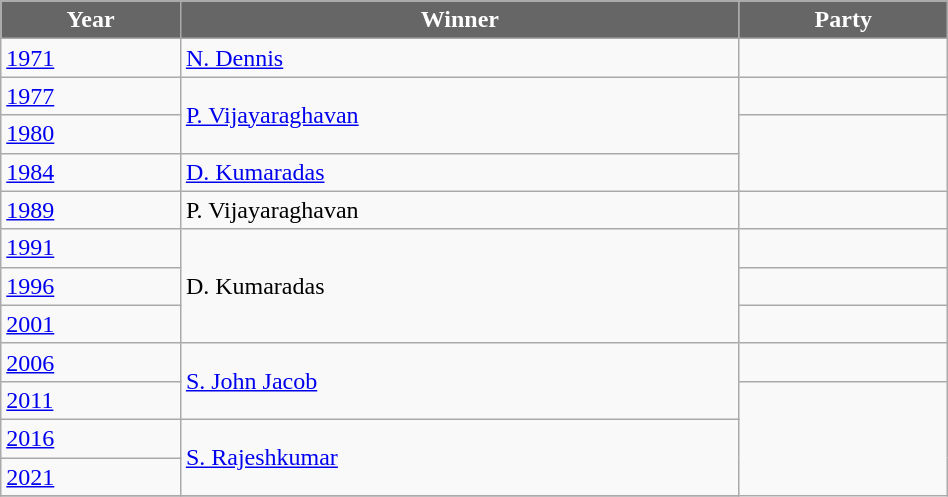<table class="wikitable" width="50%">
<tr>
<th style="background-color:#666666; color:white">Year</th>
<th style="background-color:#666666; color:white">Winner</th>
<th style="background-color:#666666; color:white" colspan="2">Party</th>
</tr>
<tr>
<td><a href='#'>1971</a></td>
<td><a href='#'>N. Dennis</a></td>
<td></td>
</tr>
<tr>
<td><a href='#'>1977</a></td>
<td rowspan=2><a href='#'>P. Vijayaraghavan</a></td>
<td></td>
</tr>
<tr>
<td><a href='#'>1980</a></td>
</tr>
<tr>
<td><a href='#'>1984</a></td>
<td><a href='#'>D. Kumaradas</a></td>
</tr>
<tr>
<td><a href='#'>1989</a></td>
<td>P. Vijayaraghavan</td>
<td></td>
</tr>
<tr>
<td><a href='#'>1991</a></td>
<td rowspan=3>D. Kumaradas</td>
<td></td>
</tr>
<tr>
<td><a href='#'>1996</a></td>
<td></td>
</tr>
<tr>
<td><a href='#'>2001</a></td>
</tr>
<tr>
<td><a href='#'>2006</a></td>
<td rowspan=2><a href='#'>S. John Jacob</a></td>
<td></td>
</tr>
<tr>
<td><a href='#'>2011</a></td>
</tr>
<tr>
<td><a href='#'>2016</a></td>
<td rowspan=2><a href='#'>S. Rajeshkumar</a></td>
</tr>
<tr>
<td><a href='#'>2021</a></td>
</tr>
<tr>
</tr>
</table>
